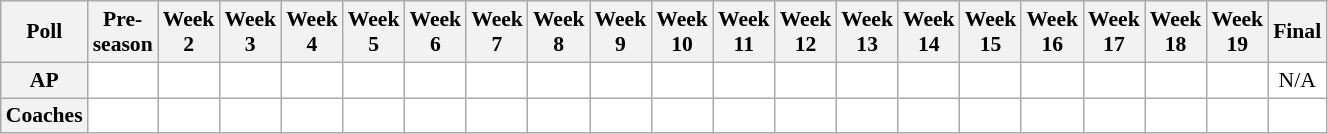<table class="wikitable" style="white-space:nowrap;font-size:90%">
<tr>
<th>Poll</th>
<th>Pre-<br>season</th>
<th>Week<br>2</th>
<th>Week<br>3</th>
<th>Week<br>4</th>
<th>Week<br>5</th>
<th>Week<br>6</th>
<th>Week<br>7</th>
<th>Week<br>8</th>
<th>Week<br>9</th>
<th>Week<br>10</th>
<th>Week<br>11</th>
<th>Week<br>12</th>
<th>Week<br>13</th>
<th>Week<br>14</th>
<th>Week<br>15</th>
<th>Week<br>16</th>
<th>Week<br>17</th>
<th>Week<br>18</th>
<th>Week<br>19</th>
<th>Final</th>
</tr>
<tr style="text-align:center;">
<th>AP</th>
<td style="background:#FFF;"></td>
<td style="background:#FFF;"></td>
<td style="background:#FFF;"></td>
<td style="background:#FFF;"></td>
<td style="background:#FFF;"></td>
<td style="background:#FFF;"></td>
<td style="background:#FFF;"></td>
<td style="background:#FFF;"></td>
<td style="background:#FFF;"></td>
<td style="background:#FFF;"></td>
<td style="background:#FFF;"></td>
<td style="background:#FFF;"></td>
<td style="background:#FFF;"></td>
<td style="background:#FFF;"></td>
<td style="background:#FFF;"></td>
<td style="background:#FFF;"></td>
<td style="background:#FFF;"></td>
<td style="background:#FFF;"></td>
<td style="background:#FFF;"></td>
<td style="background:#FFF;">N/A</td>
</tr>
<tr style="text-align:center;">
<th>Coaches</th>
<td style="background:#FFF;"></td>
<td style="background:#FFF;"></td>
<td style="background:#FFF;"></td>
<td style="background:#FFF;"></td>
<td style="background:#FFF;"></td>
<td style="background:#FFF;"></td>
<td style="background:#FFF;"></td>
<td style="background:#FFF;"></td>
<td style="background:#FFF;"></td>
<td style="background:#FFF;"></td>
<td style="background:#FFF;"></td>
<td style="background:#FFF;"></td>
<td style="background:#FFF;"></td>
<td style="background:#FFF;"></td>
<td style="background:#FFF;"></td>
<td style="background:#FFF;"></td>
<td style="background:#FFF;"></td>
<td style="background:#FFF;"></td>
<td style="background:#FFF;"></td>
<td style="background:#FFF;"></td>
</tr>
</table>
